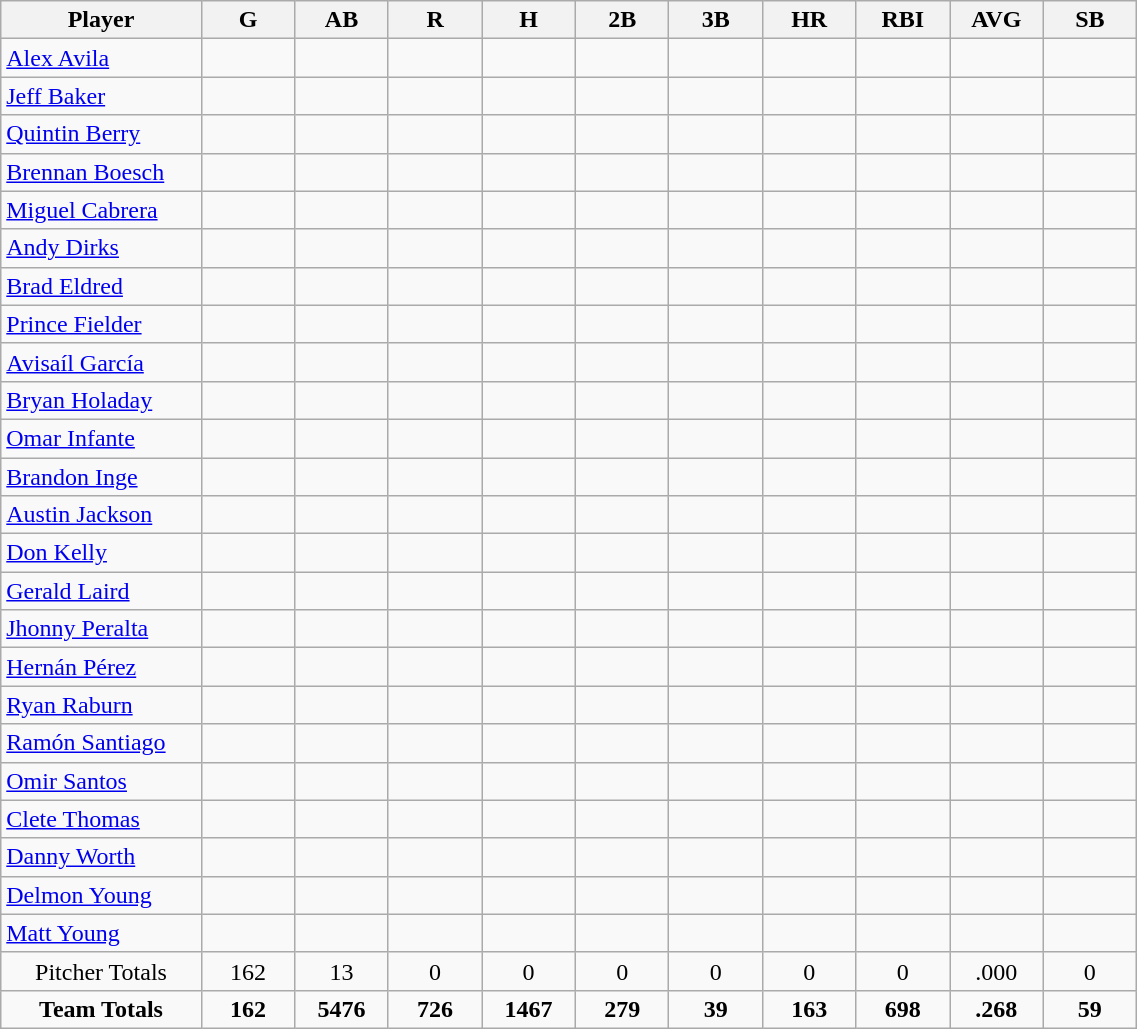<table class="wikitable sortable">
<tr>
<th bgcolor="#DDDDFF" width="15%">Player</th>
<th bgcolor="#DDDDFF" width="7%">G</th>
<th bgcolor="#DDDDFF" width="7%">AB</th>
<th bgcolor="#DDDDFF" width="7%">R</th>
<th bgcolor="#DDDDFF" width="7%">H</th>
<th bgcolor="#DDDDFF" width="7%">2B</th>
<th bgcolor="#DDDDFF" width="7%">3B</th>
<th bgcolor="#DDDDFF" width="7%">HR</th>
<th bgcolor="#DDDDFF" width="7%">RBI</th>
<th bgcolor="#DDDDFF" width="7%">AVG</th>
<th bgcolor="#DDDDFF" width="7%">SB</th>
</tr>
<tr>
<td><a href='#'>Alex Avila</a></td>
<td></td>
<td></td>
<td></td>
<td></td>
<td></td>
<td></td>
<td></td>
<td></td>
<td></td>
<td></td>
</tr>
<tr>
<td><a href='#'>Jeff Baker</a></td>
<td></td>
<td></td>
<td></td>
<td></td>
<td></td>
<td></td>
<td></td>
<td></td>
<td></td>
<td></td>
</tr>
<tr>
<td><a href='#'>Quintin Berry</a></td>
<td></td>
<td></td>
<td></td>
<td></td>
<td></td>
<td></td>
<td></td>
<td></td>
<td></td>
<td></td>
</tr>
<tr>
<td><a href='#'>Brennan Boesch</a></td>
<td></td>
<td></td>
<td></td>
<td></td>
<td></td>
<td></td>
<td></td>
<td></td>
<td></td>
<td></td>
</tr>
<tr>
<td><a href='#'>Miguel Cabrera</a></td>
<td></td>
<td></td>
<td></td>
<td></td>
<td></td>
<td></td>
<td></td>
<td></td>
<td></td>
<td></td>
</tr>
<tr>
<td><a href='#'>Andy Dirks</a></td>
<td></td>
<td></td>
<td></td>
<td></td>
<td></td>
<td></td>
<td></td>
<td></td>
<td></td>
<td></td>
</tr>
<tr>
<td><a href='#'>Brad Eldred</a></td>
<td></td>
<td></td>
<td></td>
<td></td>
<td></td>
<td></td>
<td></td>
<td></td>
<td></td>
<td></td>
</tr>
<tr>
<td><a href='#'>Prince Fielder</a></td>
<td></td>
<td></td>
<td></td>
<td></td>
<td></td>
<td></td>
<td></td>
<td></td>
<td></td>
<td></td>
</tr>
<tr>
<td><a href='#'>Avisaíl García</a></td>
<td></td>
<td></td>
<td></td>
<td></td>
<td></td>
<td></td>
<td></td>
<td></td>
<td></td>
<td></td>
</tr>
<tr>
<td><a href='#'>Bryan Holaday</a></td>
<td></td>
<td></td>
<td></td>
<td></td>
<td></td>
<td></td>
<td></td>
<td></td>
<td></td>
<td></td>
</tr>
<tr>
<td><a href='#'>Omar Infante</a></td>
<td></td>
<td></td>
<td></td>
<td></td>
<td></td>
<td></td>
<td></td>
<td></td>
<td></td>
<td></td>
</tr>
<tr>
<td><a href='#'>Brandon Inge</a></td>
<td></td>
<td></td>
<td></td>
<td></td>
<td></td>
<td></td>
<td></td>
<td></td>
<td></td>
<td></td>
</tr>
<tr>
<td><a href='#'>Austin Jackson</a></td>
<td></td>
<td></td>
<td></td>
<td></td>
<td></td>
<td></td>
<td></td>
<td></td>
<td></td>
<td></td>
</tr>
<tr>
<td><a href='#'>Don Kelly</a></td>
<td></td>
<td></td>
<td></td>
<td></td>
<td></td>
<td></td>
<td></td>
<td></td>
<td></td>
<td></td>
</tr>
<tr>
<td><a href='#'>Gerald Laird</a></td>
<td></td>
<td></td>
<td></td>
<td></td>
<td></td>
<td></td>
<td></td>
<td></td>
<td></td>
<td></td>
</tr>
<tr>
<td><a href='#'>Jhonny Peralta</a></td>
<td></td>
<td></td>
<td></td>
<td></td>
<td></td>
<td></td>
<td></td>
<td></td>
<td></td>
<td></td>
</tr>
<tr>
<td><a href='#'>Hernán Pérez</a></td>
<td></td>
<td></td>
<td></td>
<td></td>
<td></td>
<td></td>
<td></td>
<td></td>
<td></td>
<td></td>
</tr>
<tr>
<td><a href='#'>Ryan Raburn</a></td>
<td></td>
<td></td>
<td></td>
<td></td>
<td></td>
<td></td>
<td></td>
<td></td>
<td></td>
<td></td>
</tr>
<tr>
<td><a href='#'>Ramón Santiago</a></td>
<td></td>
<td></td>
<td></td>
<td></td>
<td></td>
<td></td>
<td></td>
<td></td>
<td></td>
<td></td>
</tr>
<tr>
<td><a href='#'>Omir Santos</a></td>
<td></td>
<td></td>
<td></td>
<td></td>
<td></td>
<td></td>
<td></td>
<td></td>
<td></td>
<td></td>
</tr>
<tr>
<td><a href='#'>Clete Thomas</a></td>
<td></td>
<td></td>
<td></td>
<td></td>
<td></td>
<td></td>
<td></td>
<td></td>
<td></td>
<td></td>
</tr>
<tr>
<td><a href='#'>Danny Worth</a></td>
<td></td>
<td></td>
<td></td>
<td></td>
<td></td>
<td></td>
<td></td>
<td></td>
<td></td>
<td></td>
</tr>
<tr>
<td><a href='#'>Delmon Young</a></td>
<td></td>
<td></td>
<td></td>
<td></td>
<td></td>
<td></td>
<td></td>
<td></td>
<td></td>
<td></td>
</tr>
<tr>
<td><a href='#'>Matt Young</a></td>
<td></td>
<td></td>
<td></td>
<td></td>
<td></td>
<td></td>
<td></td>
<td></td>
<td></td>
<td></td>
</tr>
<tr align=center>
<td>Pitcher Totals</td>
<td>162</td>
<td>13</td>
<td>0</td>
<td>0</td>
<td>0</td>
<td>0</td>
<td>0</td>
<td>0</td>
<td>.000</td>
<td>0</td>
</tr>
<tr align=center>
<td><strong>Team Totals</strong></td>
<td><strong>162</strong></td>
<td><strong>5476</strong></td>
<td><strong>726</strong></td>
<td><strong>1467</strong></td>
<td><strong>279</strong></td>
<td><strong>39</strong></td>
<td><strong>163</strong></td>
<td><strong>698</strong></td>
<td><strong>.268</strong></td>
<td><strong>59</strong></td>
</tr>
</table>
